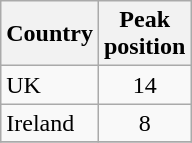<table class="wikitable">
<tr>
<th>Country</th>
<th>Peak<br>position</th>
</tr>
<tr>
<td>UK</td>
<td align="center">14</td>
</tr>
<tr>
<td>Ireland</td>
<td align="center">8</td>
</tr>
<tr>
</tr>
</table>
